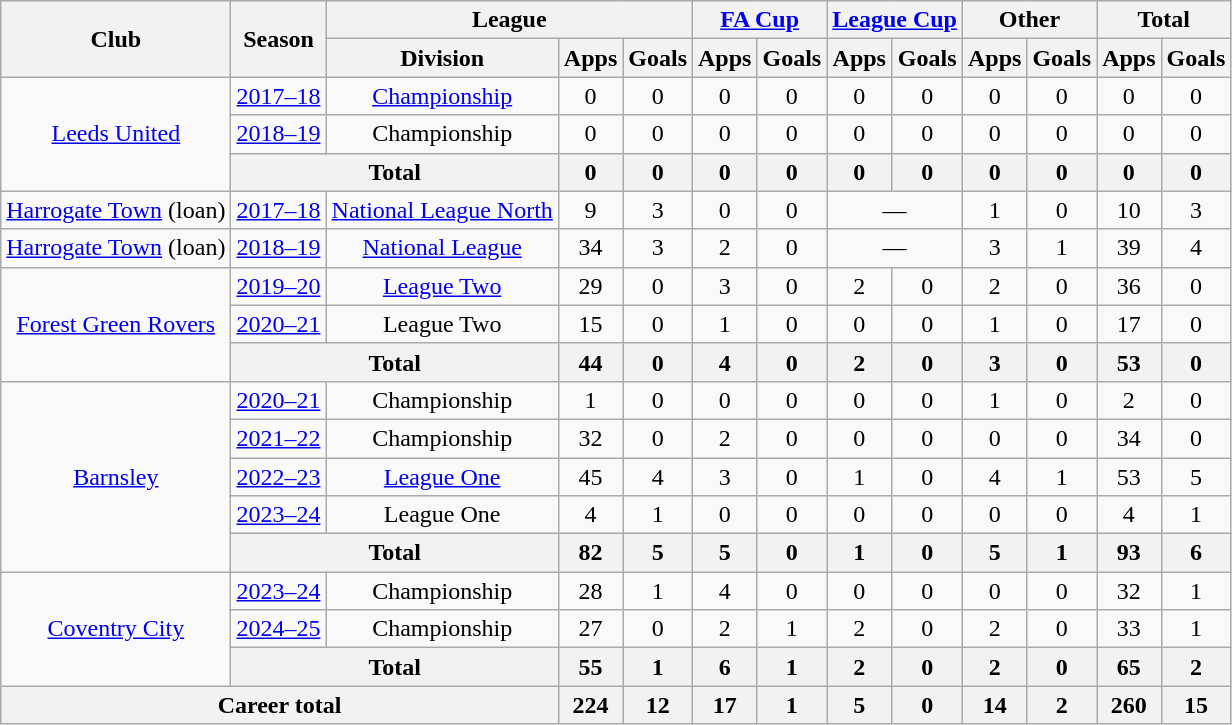<table class="wikitable" style="text-align: center">
<tr>
<th rowspan="2">Club</th>
<th rowspan="2">Season</th>
<th colspan="3">League</th>
<th colspan="2"><a href='#'>FA Cup</a></th>
<th colspan="2"><a href='#'>League Cup</a></th>
<th colspan="2">Other</th>
<th colspan="2">Total</th>
</tr>
<tr>
<th>Division</th>
<th>Apps</th>
<th>Goals</th>
<th>Apps</th>
<th>Goals</th>
<th>Apps</th>
<th>Goals</th>
<th>Apps</th>
<th>Goals</th>
<th>Apps</th>
<th>Goals</th>
</tr>
<tr>
<td rowspan="3"><a href='#'>Leeds United</a></td>
<td><a href='#'>2017–18</a></td>
<td><a href='#'>Championship</a></td>
<td>0</td>
<td>0</td>
<td>0</td>
<td>0</td>
<td>0</td>
<td>0</td>
<td>0</td>
<td>0</td>
<td>0</td>
<td>0</td>
</tr>
<tr>
<td><a href='#'>2018–19</a></td>
<td>Championship</td>
<td>0</td>
<td>0</td>
<td>0</td>
<td>0</td>
<td>0</td>
<td>0</td>
<td>0</td>
<td>0</td>
<td>0</td>
<td>0</td>
</tr>
<tr>
<th colspan="2">Total</th>
<th>0</th>
<th>0</th>
<th>0</th>
<th>0</th>
<th>0</th>
<th>0</th>
<th>0</th>
<th>0</th>
<th>0</th>
<th>0</th>
</tr>
<tr>
<td><a href='#'>Harrogate Town</a> (loan)</td>
<td><a href='#'>2017–18</a></td>
<td><a href='#'>National League North</a></td>
<td>9</td>
<td>3</td>
<td>0</td>
<td>0</td>
<td colspan="2">—</td>
<td>1</td>
<td>0</td>
<td>10</td>
<td>3</td>
</tr>
<tr>
<td><a href='#'>Harrogate Town</a> (loan)</td>
<td><a href='#'>2018–19</a></td>
<td><a href='#'>National League</a></td>
<td>34</td>
<td>3</td>
<td>2</td>
<td>0</td>
<td colspan="2">—</td>
<td>3</td>
<td>1</td>
<td>39</td>
<td>4</td>
</tr>
<tr>
<td rowspan="3"><a href='#'>Forest Green Rovers</a></td>
<td><a href='#'>2019–20</a></td>
<td><a href='#'>League Two</a></td>
<td>29</td>
<td>0</td>
<td>3</td>
<td>0</td>
<td>2</td>
<td>0</td>
<td>2</td>
<td>0</td>
<td>36</td>
<td>0</td>
</tr>
<tr>
<td><a href='#'>2020–21</a></td>
<td>League Two</td>
<td>15</td>
<td>0</td>
<td>1</td>
<td>0</td>
<td>0</td>
<td>0</td>
<td>1</td>
<td>0</td>
<td>17</td>
<td>0</td>
</tr>
<tr>
<th colspan="2">Total</th>
<th>44</th>
<th>0</th>
<th>4</th>
<th>0</th>
<th>2</th>
<th>0</th>
<th>3</th>
<th>0</th>
<th>53</th>
<th>0</th>
</tr>
<tr>
<td rowspan=5><a href='#'>Barnsley</a></td>
<td><a href='#'>2020–21</a></td>
<td>Championship</td>
<td>1</td>
<td>0</td>
<td>0</td>
<td>0</td>
<td>0</td>
<td>0</td>
<td>1</td>
<td>0</td>
<td>2</td>
<td>0</td>
</tr>
<tr>
<td><a href='#'>2021–22</a></td>
<td>Championship</td>
<td>32</td>
<td>0</td>
<td>2</td>
<td>0</td>
<td>0</td>
<td>0</td>
<td>0</td>
<td>0</td>
<td>34</td>
<td>0</td>
</tr>
<tr>
<td><a href='#'>2022–23</a></td>
<td><a href='#'>League One</a></td>
<td>45</td>
<td>4</td>
<td>3</td>
<td>0</td>
<td>1</td>
<td>0</td>
<td>4</td>
<td>1</td>
<td>53</td>
<td>5</td>
</tr>
<tr>
<td><a href='#'>2023–24</a></td>
<td>League One</td>
<td>4</td>
<td>1</td>
<td>0</td>
<td>0</td>
<td>0</td>
<td>0</td>
<td>0</td>
<td>0</td>
<td>4</td>
<td>1</td>
</tr>
<tr>
<th colspan="2">Total</th>
<th>82</th>
<th>5</th>
<th>5</th>
<th>0</th>
<th>1</th>
<th>0</th>
<th>5</th>
<th>1</th>
<th>93</th>
<th>6</th>
</tr>
<tr>
<td rowspan=3><a href='#'>Coventry City</a></td>
<td><a href='#'>2023–24</a></td>
<td>Championship</td>
<td>28</td>
<td>1</td>
<td>4</td>
<td>0</td>
<td>0</td>
<td>0</td>
<td>0</td>
<td>0</td>
<td>32</td>
<td>1</td>
</tr>
<tr>
<td><a href='#'>2024–25</a></td>
<td>Championship</td>
<td>27</td>
<td>0</td>
<td>2</td>
<td>1</td>
<td>2</td>
<td>0</td>
<td>2</td>
<td>0</td>
<td>33</td>
<td>1</td>
</tr>
<tr>
<th colspan="2">Total</th>
<th>55</th>
<th>1</th>
<th>6</th>
<th>1</th>
<th>2</th>
<th>0</th>
<th>2</th>
<th>0</th>
<th>65</th>
<th>2</th>
</tr>
<tr>
<th colspan="3">Career total</th>
<th>224</th>
<th>12</th>
<th>17</th>
<th>1</th>
<th>5</th>
<th>0</th>
<th>14</th>
<th>2</th>
<th>260</th>
<th>15</th>
</tr>
</table>
